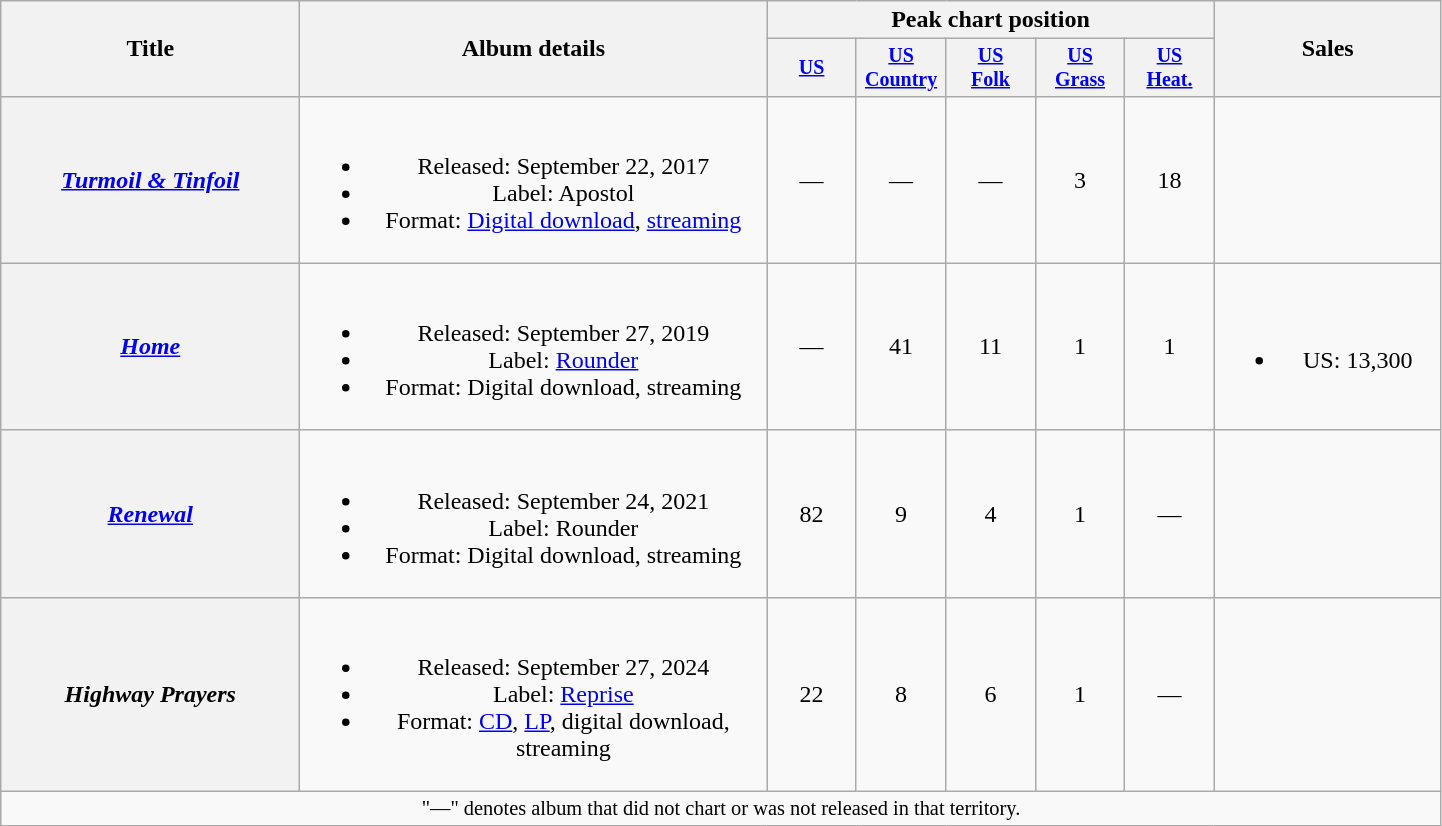<table class="wikitable plainrowheaders" style="text-align:center;">
<tr>
<th scope="col" rowspan="2" style="width:12em;">Title</th>
<th scope="col" rowspan="2" style="width:19em;">Album details</th>
<th scope="col" colspan="5">Peak chart position</th>
<th scope="col" rowspan="2" style="width:9em;">Sales</th>
</tr>
<tr style="font-size:smaller;">
<th scope="col" style="width:4em;"><a href='#'>US</a><br></th>
<th scope="col" style="width:4em;"><a href='#'>US<br>Country</a><br></th>
<th scope="col" style="width:4em;"><a href='#'>US<br>Folk</a><br></th>
<th scope="col" style="width:4em;"><a href='#'>US<br>Grass</a><br></th>
<th scope="col" style="width:4em;"><a href='#'>US<br>Heat.</a><br></th>
</tr>
<tr>
<th scope="row"><em><a href='#'>Turmoil & Tinfoil</a></em></th>
<td><br><ul><li>Released: September 22, 2017</li><li>Label: Apostol</li><li>Format: <a href='#'>Digital download</a>, <a href='#'>streaming</a></li></ul></td>
<td>—</td>
<td>—</td>
<td>—</td>
<td>3</td>
<td>18</td>
<td></td>
</tr>
<tr>
<th scope="row"><em><a href='#'>Home</a></em></th>
<td><br><ul><li>Released: September 27, 2019</li><li>Label: <a href='#'>Rounder</a></li><li>Format: Digital download, streaming</li></ul></td>
<td>—</td>
<td>41</td>
<td>11</td>
<td>1</td>
<td>1</td>
<td><br><ul><li>US: 13,300</li></ul></td>
</tr>
<tr>
<th scope="row"><em><a href='#'>Renewal</a></em></th>
<td><br><ul><li>Released: September 24, 2021</li><li>Label: Rounder</li><li>Format: Digital download, streaming</li></ul></td>
<td>82</td>
<td>9</td>
<td>4</td>
<td>1</td>
<td>—</td>
<td></td>
</tr>
<tr>
<th scope="row"><em>Highway Prayers</em></th>
<td><br><ul><li>Released: September 27, 2024</li><li>Label: <a href='#'>Reprise</a></li><li>Format: <a href='#'>CD</a>, <a href='#'>LP</a>, digital download, streaming</li></ul></td>
<td>22</td>
<td>8</td>
<td>6</td>
<td>1</td>
<td>—</td>
<td></td>
</tr>
<tr>
<td colspan="8" style="font-size:85%">"—" denotes album that did not chart or was not released in that territory.</td>
</tr>
</table>
